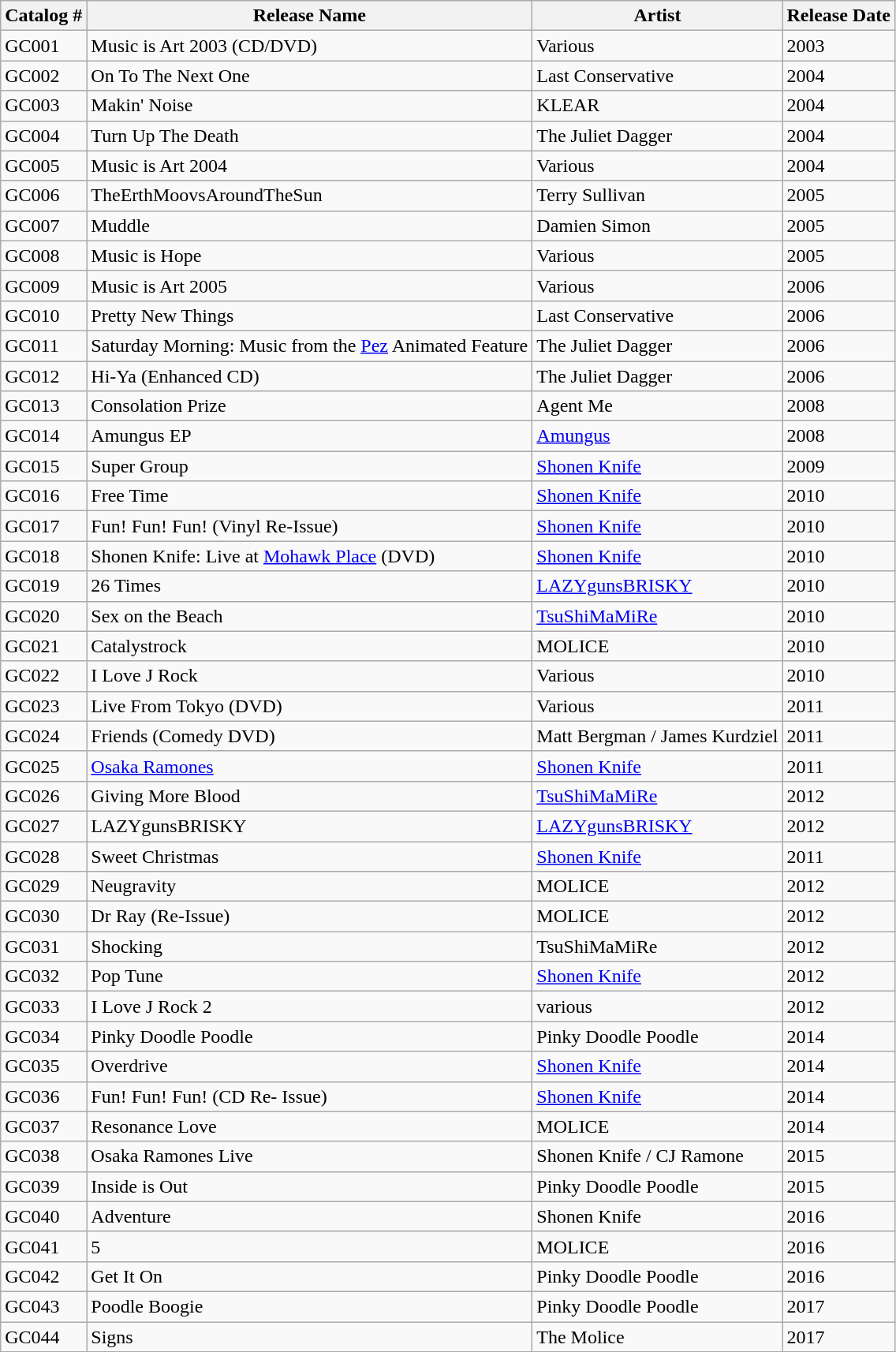<table class="wikitable">
<tr>
<th>Catalog #</th>
<th>Release Name</th>
<th>Artist</th>
<th>Release Date</th>
</tr>
<tr>
<td>GC001</td>
<td>Music is Art 2003 (CD/DVD)</td>
<td>Various</td>
<td>2003</td>
</tr>
<tr>
<td>GC002</td>
<td>On To The Next One</td>
<td>Last Conservative</td>
<td>2004</td>
</tr>
<tr>
<td>GC003</td>
<td>Makin' Noise</td>
<td>KLEAR</td>
<td>2004</td>
</tr>
<tr>
<td>GC004</td>
<td>Turn Up The Death</td>
<td>The Juliet Dagger</td>
<td>2004</td>
</tr>
<tr>
<td>GC005</td>
<td>Music is Art 2004</td>
<td>Various</td>
<td>2004</td>
</tr>
<tr>
<td>GC006</td>
<td>TheErthMoovsAroundTheSun</td>
<td>Terry Sullivan</td>
<td>2005</td>
</tr>
<tr>
<td>GC007</td>
<td>Muddle</td>
<td>Damien Simon</td>
<td>2005</td>
</tr>
<tr>
<td>GC008</td>
<td>Music is Hope</td>
<td>Various</td>
<td>2005</td>
</tr>
<tr>
<td>GC009</td>
<td>Music is Art 2005</td>
<td>Various</td>
<td>2006</td>
</tr>
<tr>
<td>GC010</td>
<td>Pretty New Things</td>
<td>Last Conservative</td>
<td>2006</td>
</tr>
<tr>
<td>GC011</td>
<td>Saturday Morning: Music from the <a href='#'>Pez</a> Animated Feature</td>
<td>The Juliet Dagger</td>
<td>2006</td>
</tr>
<tr>
<td>GC012</td>
<td>Hi-Ya (Enhanced CD)</td>
<td>The Juliet Dagger</td>
<td>2006</td>
</tr>
<tr>
<td>GC013</td>
<td>Consolation Prize</td>
<td>Agent Me</td>
<td>2008</td>
</tr>
<tr>
<td>GC014</td>
<td>Amungus EP</td>
<td><a href='#'>Amungus</a></td>
<td>2008</td>
</tr>
<tr>
<td>GC015</td>
<td>Super Group</td>
<td><a href='#'>Shonen Knife</a></td>
<td>2009</td>
</tr>
<tr>
<td>GC016</td>
<td>Free Time</td>
<td><a href='#'>Shonen Knife</a></td>
<td>2010</td>
</tr>
<tr>
<td>GC017</td>
<td>Fun! Fun! Fun! (Vinyl Re-Issue)</td>
<td><a href='#'>Shonen Knife</a></td>
<td>2010</td>
</tr>
<tr>
<td>GC018</td>
<td>Shonen Knife: Live at <a href='#'>Mohawk Place</a> (DVD)</td>
<td><a href='#'>Shonen Knife</a></td>
<td>2010</td>
</tr>
<tr>
<td>GC019</td>
<td>26 Times</td>
<td><a href='#'>LAZYgunsBRISKY</a></td>
<td>2010</td>
</tr>
<tr>
<td>GC020</td>
<td>Sex on the Beach</td>
<td><a href='#'>TsuShiMaMiRe</a></td>
<td>2010</td>
</tr>
<tr>
<td>GC021</td>
<td>Catalystrock</td>
<td>MOLICE</td>
<td>2010</td>
</tr>
<tr>
<td>GC022</td>
<td>I Love J Rock</td>
<td>Various</td>
<td>2010</td>
</tr>
<tr>
<td>GC023</td>
<td>Live From Tokyo (DVD)</td>
<td>Various</td>
<td>2011</td>
</tr>
<tr>
<td>GC024</td>
<td>Friends (Comedy DVD)</td>
<td>Matt Bergman / James Kurdziel</td>
<td>2011</td>
</tr>
<tr>
<td>GC025</td>
<td><a href='#'>Osaka Ramones</a></td>
<td><a href='#'>Shonen Knife</a></td>
<td>2011</td>
</tr>
<tr>
<td>GC026</td>
<td>Giving More Blood</td>
<td><a href='#'>TsuShiMaMiRe</a></td>
<td>2012</td>
</tr>
<tr>
<td>GC027</td>
<td>LAZYgunsBRISKY</td>
<td><a href='#'>LAZYgunsBRISKY</a></td>
<td>2012</td>
</tr>
<tr>
<td>GC028</td>
<td>Sweet Christmas</td>
<td><a href='#'>Shonen Knife</a></td>
<td>2011</td>
</tr>
<tr>
<td>GC029</td>
<td>Neugravity</td>
<td>MOLICE</td>
<td>2012</td>
</tr>
<tr>
<td>GC030</td>
<td>Dr Ray (Re-Issue)</td>
<td>MOLICE</td>
<td>2012</td>
</tr>
<tr>
<td>GC031</td>
<td>Shocking</td>
<td>TsuShiMaMiRe</td>
<td>2012</td>
</tr>
<tr>
<td>GC032</td>
<td>Pop Tune</td>
<td><a href='#'>Shonen Knife</a></td>
<td>2012</td>
</tr>
<tr>
<td>GC033</td>
<td>I Love J Rock 2</td>
<td>various</td>
<td>2012</td>
</tr>
<tr>
<td>GC034</td>
<td>Pinky Doodle Poodle</td>
<td>Pinky Doodle Poodle</td>
<td>2014</td>
</tr>
<tr>
<td>GC035</td>
<td>Overdrive</td>
<td><a href='#'>Shonen Knife</a></td>
<td>2014</td>
</tr>
<tr>
<td>GC036</td>
<td>Fun! Fun! Fun! (CD Re- Issue)</td>
<td><a href='#'>Shonen Knife</a></td>
<td>2014</td>
</tr>
<tr>
<td>GC037</td>
<td>Resonance Love</td>
<td>MOLICE</td>
<td>2014</td>
</tr>
<tr>
<td>GC038</td>
<td>Osaka Ramones Live</td>
<td>Shonen Knife / CJ Ramone</td>
<td>2015</td>
</tr>
<tr>
<td>GC039</td>
<td>Inside is Out</td>
<td>Pinky Doodle Poodle</td>
<td>2015</td>
</tr>
<tr>
<td>GC040</td>
<td>Adventure</td>
<td>Shonen Knife</td>
<td>2016</td>
</tr>
<tr>
<td>GC041</td>
<td>5</td>
<td>MOLICE</td>
<td>2016</td>
</tr>
<tr>
<td>GC042</td>
<td>Get It On</td>
<td>Pinky Doodle Poodle</td>
<td>2016</td>
</tr>
<tr>
<td>GC043</td>
<td>Poodle Boogie</td>
<td>Pinky Doodle Poodle</td>
<td>2017</td>
</tr>
<tr>
<td>GC044</td>
<td>Signs</td>
<td>The Molice</td>
<td>2017</td>
</tr>
</table>
